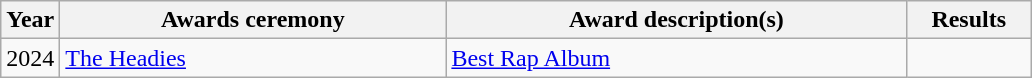<table class="wikitable">
<tr>
<th>Year</th>
<th style="width:250px;">Awards ceremony</th>
<th style="width:300px;">Award description(s)</th>
<th style="width:75px;">Results</th>
</tr>
<tr>
<td>2024</td>
<td><a href='#'>The Headies</a></td>
<td><a href='#'>Best Rap Album</a></td>
<td></td>
</tr>
</table>
